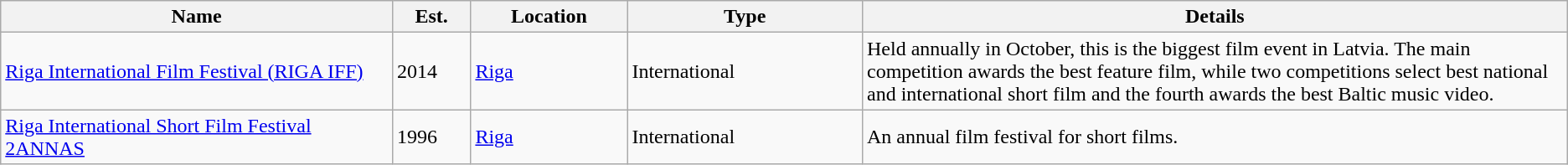<table class="wikitable">
<tr>
<th width="25%">Name</th>
<th width="5%">Est.</th>
<th width="10%">Location</th>
<th width="15%">Type</th>
<th>Details</th>
</tr>
<tr>
<td><a href='#'>Riga International Film Festival (RIGA IFF)</a></td>
<td>2014</td>
<td><a href='#'>Riga</a></td>
<td>International</td>
<td>Held annually in October, this is the biggest film event in Latvia. The main competition awards the best feature film, while two competitions select best national and international short film and the fourth awards the best Baltic music video.</td>
</tr>
<tr>
<td><a href='#'>Riga International Short Film Festival 2ANNAS</a></td>
<td>1996</td>
<td><a href='#'>Riga</a></td>
<td>International</td>
<td>An annual film festival for short films.</td>
</tr>
</table>
